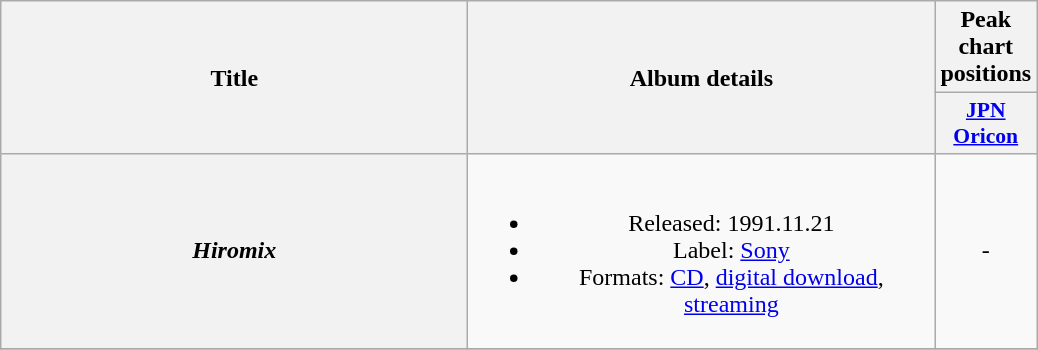<table class="wikitable plainrowheaders" style="text-align:center;">
<tr>
<th scope="col" rowspan="2" style="width:19em;">Title</th>
<th scope="col" rowspan="2" style="width:19em;">Album details</th>
<th scope="col">Peak chart positions</th>
</tr>
<tr>
<th scope="col" style="width:2.9em;font-size:90%;"><a href='#'>JPN<br>Oricon</a><br></th>
</tr>
<tr>
<th scope="row"><em>Hiromix</em></th>
<td><br><ul><li>Released: 1991.11.21</li><li>Label: <a href='#'>Sony</a></li><li>Formats: <a href='#'>CD</a>, <a href='#'>digital download</a>, <a href='#'>streaming</a></li></ul></td>
<td>-</td>
</tr>
<tr>
</tr>
</table>
